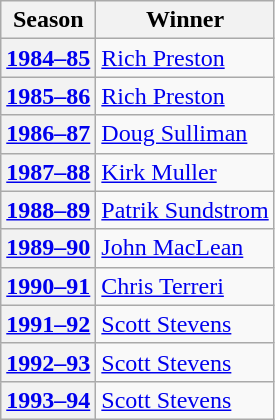<table class="wikitable">
<tr>
<th scope="col">Season</th>
<th scope="col">Winner</th>
</tr>
<tr>
<th scope="row"><a href='#'>1984–85</a></th>
<td><a href='#'>Rich Preston</a></td>
</tr>
<tr>
<th scope="row"><a href='#'>1985–86</a></th>
<td><a href='#'>Rich Preston</a></td>
</tr>
<tr>
<th scope="row"><a href='#'>1986–87</a></th>
<td><a href='#'>Doug Sulliman</a></td>
</tr>
<tr>
<th scope="row"><a href='#'>1987–88</a></th>
<td><a href='#'>Kirk Muller</a></td>
</tr>
<tr>
<th scope="row"><a href='#'>1988–89</a></th>
<td><a href='#'>Patrik Sundstrom</a></td>
</tr>
<tr>
<th scope="row"><a href='#'>1989–90</a></th>
<td><a href='#'>John MacLean</a></td>
</tr>
<tr>
<th scope="row"><a href='#'>1990–91</a></th>
<td><a href='#'>Chris Terreri</a></td>
</tr>
<tr>
<th scope="row"><a href='#'>1991–92</a></th>
<td><a href='#'>Scott Stevens</a></td>
</tr>
<tr>
<th scope="row"><a href='#'>1992–93</a></th>
<td><a href='#'>Scott Stevens</a></td>
</tr>
<tr>
<th scope="row"><a href='#'>1993–94</a></th>
<td><a href='#'>Scott Stevens</a></td>
</tr>
</table>
